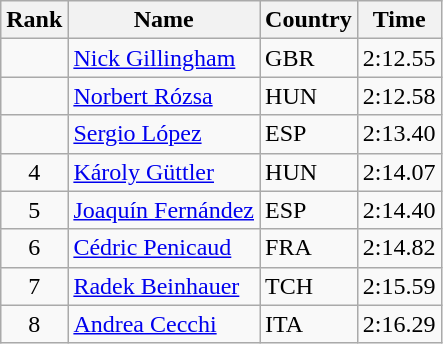<table class="wikitable">
<tr>
<th>Rank</th>
<th>Name</th>
<th>Country</th>
<th>Time</th>
</tr>
<tr>
<td align="center"></td>
<td><a href='#'>Nick Gillingham</a></td>
<td> GBR</td>
<td align="center">2:12.55</td>
</tr>
<tr>
<td align="center"></td>
<td><a href='#'>Norbert Rózsa</a></td>
<td> HUN</td>
<td align="center">2:12.58</td>
</tr>
<tr>
<td align="center"></td>
<td><a href='#'>Sergio López</a></td>
<td> ESP</td>
<td align="center">2:13.40</td>
</tr>
<tr>
<td align="center">4</td>
<td><a href='#'>Károly Güttler</a></td>
<td> HUN</td>
<td align="center">2:14.07</td>
</tr>
<tr>
<td align="center">5</td>
<td><a href='#'>Joaquín Fernández</a></td>
<td> ESP</td>
<td align="center">2:14.40</td>
</tr>
<tr>
<td align="center">6</td>
<td><a href='#'>Cédric Penicaud</a></td>
<td> FRA</td>
<td align="center">2:14.82</td>
</tr>
<tr>
<td align="center">7</td>
<td><a href='#'>Radek Beinhauer</a></td>
<td> TCH</td>
<td align="center">2:15.59</td>
</tr>
<tr>
<td align="center">8</td>
<td><a href='#'>Andrea Cecchi</a></td>
<td> ITA</td>
<td align="center">2:16.29</td>
</tr>
</table>
